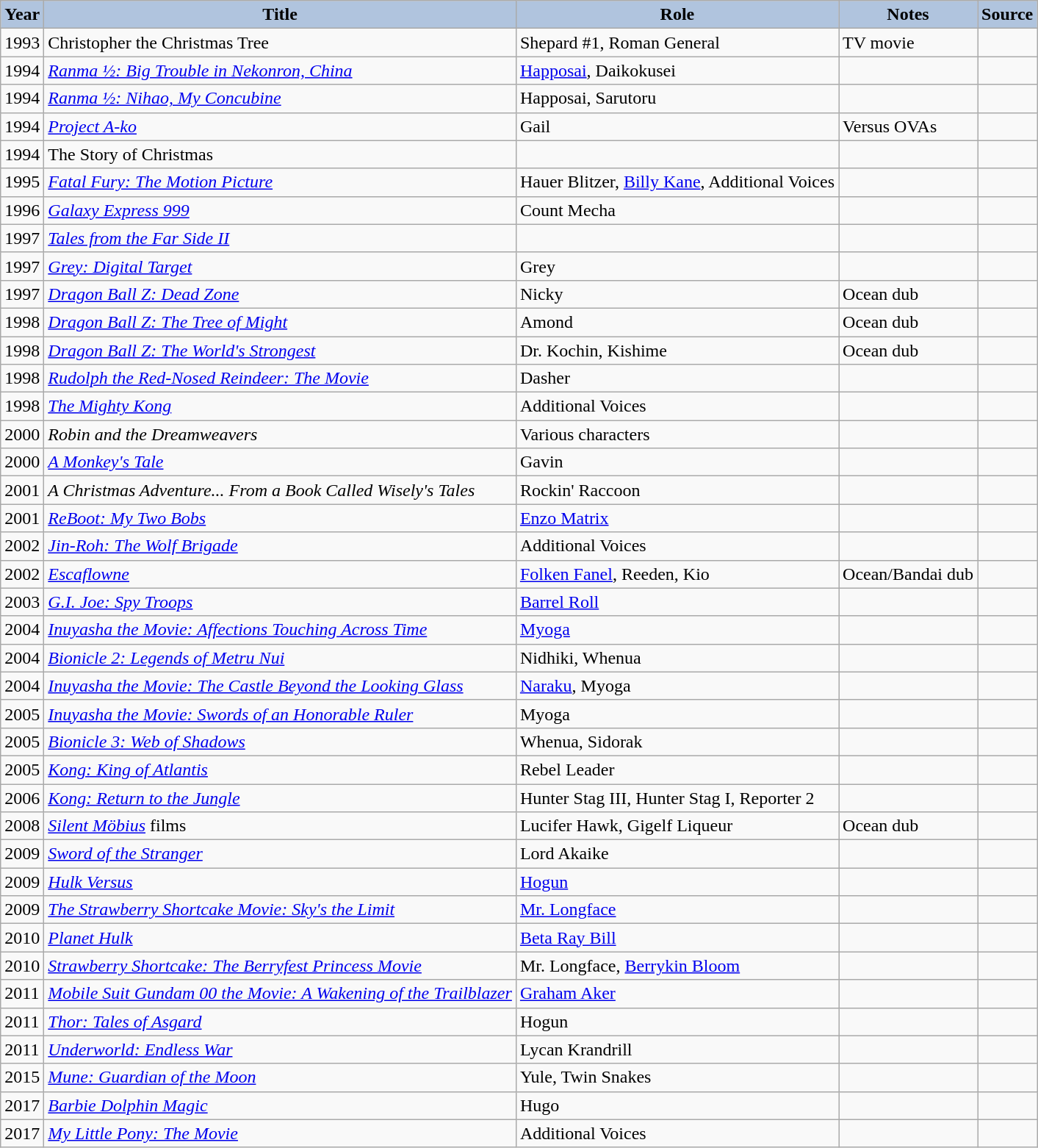<table class="wikitable sortable plainrowheaders" style="width=100%; font-size: 100%;">
<tr>
<th style="background:#b0c4de;">Year</th>
<th style="background:#b0c4de;">Title</th>
<th style="background:#b0c4de;">Role</th>
<th style="background:#b0c4de;">Notes</th>
<th style="background:#b0c4de;">Source</th>
</tr>
<tr>
<td>1993</td>
<td>Christopher the Christmas Tree</td>
<td>Shepard #1, Roman General</td>
<td>TV movie</td>
<td></td>
</tr>
<tr>
<td>1994</td>
<td><em><a href='#'>Ranma ½: Big Trouble in Nekonron, China</a></em></td>
<td><a href='#'>Happosai</a>, Daikokusei</td>
<td></td>
<td></td>
</tr>
<tr>
<td>1994</td>
<td><em><a href='#'>Ranma ½: Nihao, My Concubine</a></em></td>
<td>Happosai, Sarutoru</td>
<td></td>
<td></td>
</tr>
<tr>
<td>1994</td>
<td><em><a href='#'>Project A-ko</a></em></td>
<td>Gail</td>
<td>Versus OVAs</td>
<td></td>
</tr>
<tr>
<td>1994</td>
<td>The Story of Christmas</td>
<td></td>
<td></td>
<td></td>
</tr>
<tr>
<td>1995</td>
<td><em><a href='#'>Fatal Fury: The Motion Picture</a></em></td>
<td>Hauer Blitzer, <a href='#'>Billy Kane</a>, Additional Voices</td>
<td></td>
<td></td>
</tr>
<tr>
<td>1996</td>
<td><em><a href='#'>Galaxy Express 999</a></em></td>
<td>Count Mecha</td>
<td></td>
<td></td>
</tr>
<tr>
<td>1997</td>
<td><em><a href='#'>Tales from the Far Side II</a></em></td>
<td></td>
<td></td>
<td></td>
</tr>
<tr>
<td>1997</td>
<td><em><a href='#'>Grey: Digital Target</a></em></td>
<td>Grey</td>
<td></td>
<td></td>
</tr>
<tr>
<td>1997</td>
<td><em><a href='#'>Dragon Ball Z: Dead Zone</a></em></td>
<td>Nicky</td>
<td>Ocean dub</td>
<td></td>
</tr>
<tr>
<td>1998</td>
<td><em><a href='#'>Dragon Ball Z: The Tree of Might</a></em></td>
<td>Amond</td>
<td>Ocean dub</td>
<td></td>
</tr>
<tr>
<td>1998</td>
<td><em><a href='#'>Dragon Ball Z: The World's Strongest</a></em></td>
<td>Dr. Kochin, Kishime</td>
<td>Ocean dub</td>
<td></td>
</tr>
<tr>
<td>1998</td>
<td><em><a href='#'>Rudolph the Red-Nosed Reindeer: The Movie</a></em></td>
<td>Dasher</td>
<td></td>
<td></td>
</tr>
<tr>
<td>1998</td>
<td><em><a href='#'>The Mighty Kong</a></em></td>
<td>Additional Voices</td>
<td></td>
<td></td>
</tr>
<tr>
<td>2000</td>
<td><em>Robin and the Dreamweavers</em></td>
<td>Various characters</td>
<td></td>
<td></td>
</tr>
<tr>
<td>2000</td>
<td><em><a href='#'>A Monkey's Tale</a></em></td>
<td>Gavin</td>
<td></td>
<td></td>
</tr>
<tr>
<td>2001</td>
<td><em>A Christmas Adventure... From a Book Called Wisely's Tales</em></td>
<td>Rockin' Raccoon</td>
<td></td>
<td></td>
</tr>
<tr>
<td>2001</td>
<td><em><a href='#'>ReBoot: My Two Bobs</a></em></td>
<td><a href='#'>Enzo Matrix</a></td>
<td></td>
<td></td>
</tr>
<tr>
<td>2002</td>
<td><em><a href='#'>Jin-Roh: The Wolf Brigade</a></em></td>
<td>Additional Voices</td>
<td></td>
<td></td>
</tr>
<tr>
<td>2002</td>
<td><em><a href='#'>Escaflowne</a></em></td>
<td><a href='#'>Folken Fanel</a>, Reeden, Kio</td>
<td>Ocean/Bandai dub</td>
<td></td>
</tr>
<tr>
<td>2003</td>
<td><em><a href='#'>G.I. Joe: Spy Troops</a></em></td>
<td><a href='#'>Barrel Roll</a></td>
<td></td>
<td></td>
</tr>
<tr>
<td>2004</td>
<td><em><a href='#'>Inuyasha the Movie: Affections Touching Across Time</a></em></td>
<td><a href='#'>Myoga</a></td>
<td></td>
<td></td>
</tr>
<tr>
<td>2004</td>
<td><em><a href='#'>Bionicle 2: Legends of Metru Nui</a></em></td>
<td>Nidhiki, Whenua</td>
<td></td>
<td></td>
</tr>
<tr>
<td>2004</td>
<td><em><a href='#'>Inuyasha the Movie: The Castle Beyond the Looking Glass</a></em></td>
<td><a href='#'>Naraku</a>, Myoga</td>
<td></td>
<td></td>
</tr>
<tr>
<td>2005</td>
<td><em><a href='#'>Inuyasha the Movie: Swords of an Honorable Ruler</a></em></td>
<td>Myoga</td>
<td></td>
<td></td>
</tr>
<tr>
<td>2005</td>
<td><em><a href='#'>Bionicle 3: Web of Shadows</a></em></td>
<td>Whenua, Sidorak</td>
<td></td>
<td></td>
</tr>
<tr>
<td>2005</td>
<td><em><a href='#'>Kong: King of Atlantis</a></em></td>
<td>Rebel Leader</td>
<td></td>
<td></td>
</tr>
<tr>
<td>2006</td>
<td><em><a href='#'>Kong: Return to the Jungle</a></em></td>
<td>Hunter Stag III, Hunter Stag I, Reporter 2</td>
<td></td>
<td></td>
</tr>
<tr>
<td>2008</td>
<td><em><a href='#'>Silent Möbius</a></em> films</td>
<td>Lucifer Hawk, Gigelf Liqueur</td>
<td>Ocean dub</td>
<td></td>
</tr>
<tr>
<td>2009</td>
<td><em><a href='#'>Sword of the Stranger</a></em></td>
<td>Lord Akaike</td>
<td></td>
<td></td>
</tr>
<tr>
<td>2009</td>
<td><em><a href='#'>Hulk Versus</a></em></td>
<td><a href='#'>Hogun</a></td>
<td></td>
<td></td>
</tr>
<tr>
<td>2009</td>
<td><em><a href='#'>The Strawberry Shortcake Movie: Sky's the Limit</a></em></td>
<td><a href='#'>Mr. Longface</a></td>
<td></td>
<td></td>
</tr>
<tr>
<td>2010</td>
<td><em><a href='#'>Planet Hulk</a></em></td>
<td><a href='#'>Beta Ray Bill</a></td>
<td></td>
<td></td>
</tr>
<tr>
<td>2010</td>
<td><em><a href='#'>Strawberry Shortcake: The Berryfest Princess Movie</a></em></td>
<td>Mr. Longface, <a href='#'>Berrykin Bloom</a></td>
<td></td>
<td></td>
</tr>
<tr>
<td>2011</td>
<td><em><a href='#'>Mobile Suit Gundam 00 the Movie: A Wakening of the Trailblazer</a></em></td>
<td><a href='#'>Graham Aker</a></td>
<td></td>
<td></td>
</tr>
<tr>
<td>2011</td>
<td><em><a href='#'>Thor: Tales of Asgard</a></em></td>
<td>Hogun</td>
<td></td>
<td></td>
</tr>
<tr>
<td>2011</td>
<td><em><a href='#'>Underworld: Endless War</a></em></td>
<td>Lycan Krandrill</td>
<td></td>
<td></td>
</tr>
<tr>
<td>2015</td>
<td><em><a href='#'>Mune: Guardian of the Moon</a></em></td>
<td>Yule, Twin Snakes</td>
<td></td>
<td></td>
</tr>
<tr>
<td>2017</td>
<td><em><a href='#'>Barbie Dolphin Magic</a></em></td>
<td>Hugo</td>
<td></td>
<td></td>
</tr>
<tr>
<td>2017</td>
<td><em><a href='#'>My Little Pony: The Movie</a></em></td>
<td>Additional Voices</td>
<td></td>
<td></td>
</tr>
</table>
